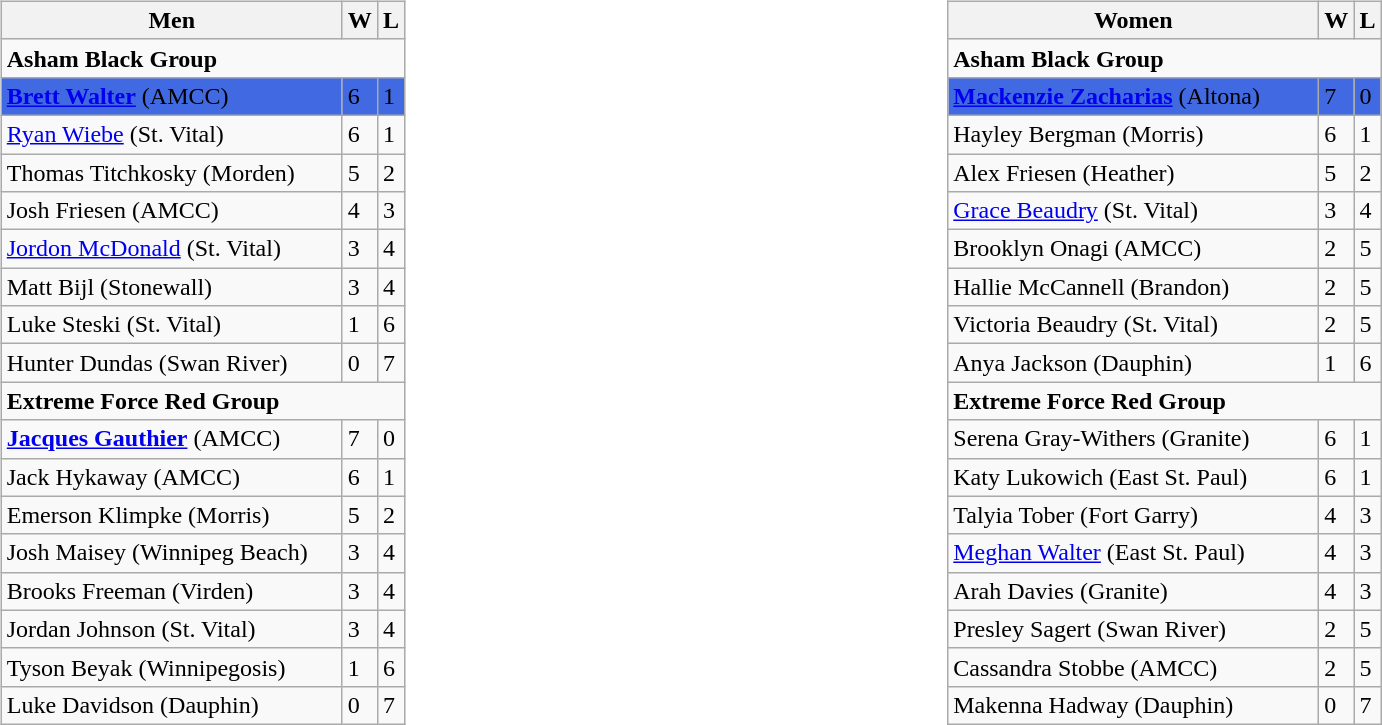<table>
<tr>
<td valign=top width=20%><br><table class=wikitable>
<tr>
<th width=220>Men</th>
<th>W</th>
<th>L</th>
</tr>
<tr>
<td colspan="3"><strong>Asham Black Group</strong></td>
</tr>
<tr bgcolor=#4169E1>
<td><strong><a href='#'>Brett Walter</a></strong> (AMCC)</td>
<td>6</td>
<td>1</td>
</tr>
<tr>
<td><a href='#'>Ryan Wiebe</a> (St. Vital)</td>
<td>6</td>
<td>1</td>
</tr>
<tr>
<td>Thomas Titchkosky (Morden)</td>
<td>5</td>
<td>2</td>
</tr>
<tr>
<td>Josh Friesen (AMCC)</td>
<td>4</td>
<td>3</td>
</tr>
<tr>
<td><a href='#'>Jordon McDonald</a> (St. Vital)</td>
<td>3</td>
<td>4</td>
</tr>
<tr>
<td>Matt Bijl (Stonewall)</td>
<td>3</td>
<td>4</td>
</tr>
<tr>
<td>Luke Steski (St. Vital)</td>
<td>1</td>
<td>6</td>
</tr>
<tr>
<td>Hunter Dundas (Swan River)</td>
<td>0</td>
<td>7</td>
</tr>
<tr>
<td colspan="3"><strong>Extreme Force Red Group</strong></td>
</tr>
<tr>
<td><strong><a href='#'>Jacques Gauthier</a></strong> (AMCC)</td>
<td>7</td>
<td>0</td>
</tr>
<tr>
<td>Jack Hykaway (AMCC)</td>
<td>6</td>
<td>1</td>
</tr>
<tr>
<td>Emerson Klimpke (Morris)</td>
<td>5</td>
<td>2</td>
</tr>
<tr>
<td>Josh Maisey (Winnipeg Beach)</td>
<td>3</td>
<td>4</td>
</tr>
<tr>
<td>Brooks Freeman (Virden)</td>
<td>3</td>
<td>4</td>
</tr>
<tr>
<td>Jordan Johnson (St. Vital)</td>
<td>3</td>
<td>4</td>
</tr>
<tr>
<td>Tyson Beyak (Winnipegosis)</td>
<td>1</td>
<td>6</td>
</tr>
<tr>
<td>Luke Davidson (Dauphin)</td>
<td>0</td>
<td>7</td>
</tr>
</table>
</td>
<td valign=top width=20%><br><table class=wikitable>
<tr>
<th width=240>Women</th>
<th>W</th>
<th>L</th>
</tr>
<tr>
<td colspan="3"><strong>Asham Black Group</strong></td>
</tr>
<tr bgcolor=#4169E1>
<td><strong><a href='#'>Mackenzie Zacharias</a></strong> (Altona)</td>
<td>7</td>
<td>0</td>
</tr>
<tr>
<td>Hayley Bergman (Morris)</td>
<td>6</td>
<td>1</td>
</tr>
<tr>
<td>Alex Friesen (Heather)</td>
<td>5</td>
<td>2</td>
</tr>
<tr>
<td><a href='#'>Grace Beaudry</a> (St. Vital)</td>
<td>3</td>
<td>4</td>
</tr>
<tr>
<td>Brooklyn Onagi (AMCC)</td>
<td>2</td>
<td>5</td>
</tr>
<tr>
<td>Hallie McCannell (Brandon)</td>
<td>2</td>
<td>5</td>
</tr>
<tr>
<td>Victoria Beaudry (St. Vital)</td>
<td>2</td>
<td>5</td>
</tr>
<tr>
<td>Anya Jackson (Dauphin)</td>
<td>1</td>
<td>6</td>
</tr>
<tr>
<td colspan="3"><strong>Extreme Force Red Group</strong></td>
</tr>
<tr>
<td>Serena Gray-Withers (Granite)</td>
<td>6</td>
<td>1</td>
</tr>
<tr>
<td>Katy Lukowich (East St. Paul)</td>
<td>6</td>
<td>1</td>
</tr>
<tr>
<td>Talyia Tober (Fort Garry)</td>
<td>4</td>
<td>3</td>
</tr>
<tr>
<td><a href='#'>Meghan Walter</a> (East St. Paul)</td>
<td>4</td>
<td>3</td>
</tr>
<tr>
<td>Arah Davies (Granite)</td>
<td>4</td>
<td>3</td>
</tr>
<tr>
<td>Presley Sagert (Swan River)</td>
<td>2</td>
<td>5</td>
</tr>
<tr>
<td>Cassandra Stobbe (AMCC)</td>
<td>2</td>
<td>5</td>
</tr>
<tr>
<td>Makenna Hadway (Dauphin)</td>
<td>0</td>
<td>7</td>
</tr>
</table>
</td>
</tr>
</table>
